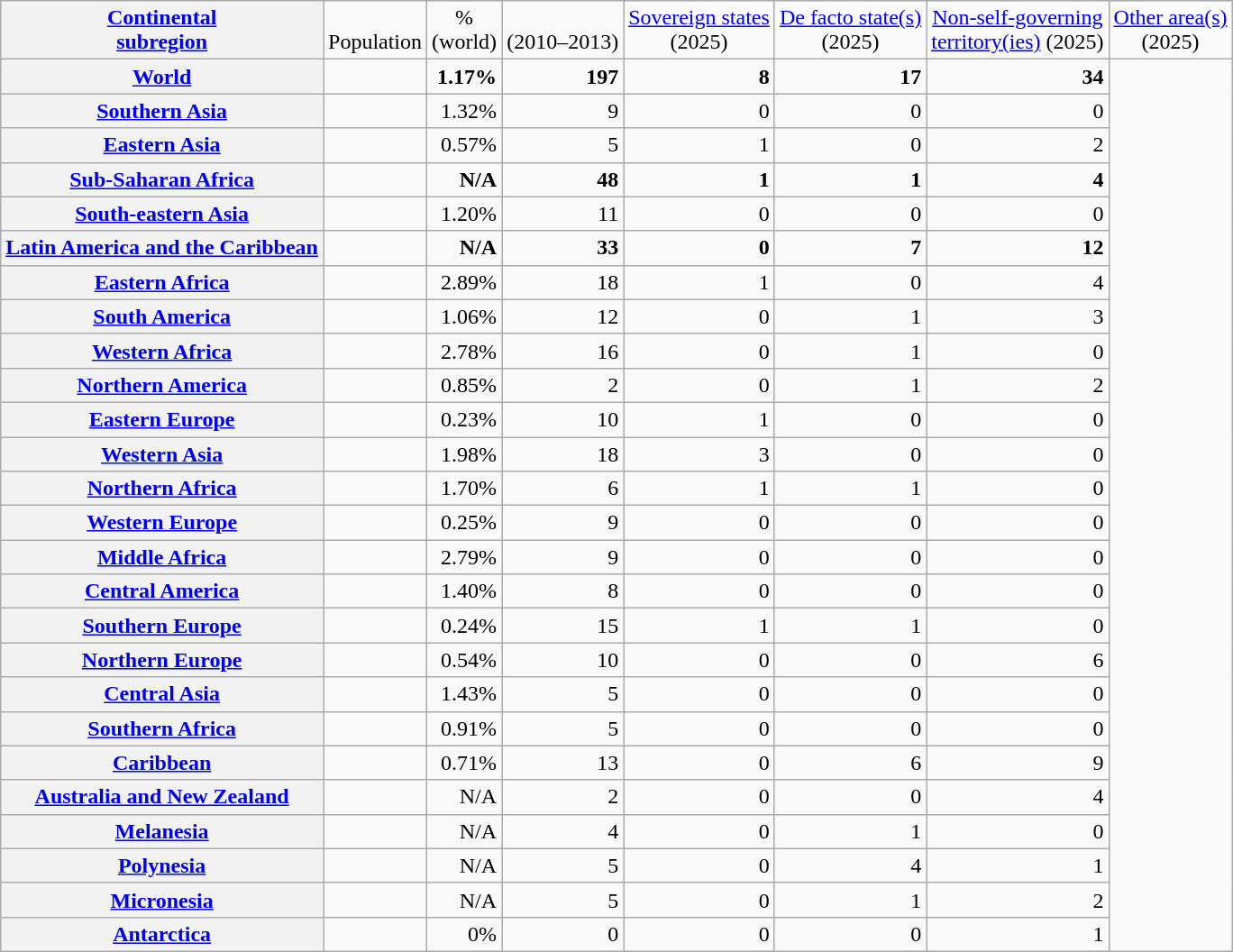<table class="wikitable sortable static-row-numbers" style="text-align:right;">
<tr class="static-row-header" style="text-align:center;vertical-align:bottom;">
<th valign="middle"><a href='#'>Continental<br>subregion</a></th>
<td>Population<br></td>
<td style=max-width:3em>%<br>(world)</td>
<td><br>(2010–2013)</td>
<td><a href='#'>Sovereign states</a><br>(2025)</td>
<td><a href='#'>De facto state(s)</a><br>(2025)</td>
<td><a href='#'>Non-self-governing<br>territory(ies)</a> (2025)</td>
<td><a href='#'>Other area(s)</a><br>(2025)</td>
</tr>
<tr class="static-row-header " style="font-weight:bold;">
<th scope=row><a href='#'>World</a></th>
<td></td>
<td>1.17%</td>
<td>197</td>
<td>8</td>
<td>17</td>
<td>34</td>
</tr>
<tr>
<th scope=row><a href='#'>Southern Asia</a></th>
<td></td>
<td>1.32%</td>
<td>9</td>
<td>0</td>
<td>0</td>
<td>0</td>
</tr>
<tr>
<th scope=row><a href='#'>Eastern Asia</a></th>
<td></td>
<td>0.57%</td>
<td>5</td>
<td>1</td>
<td>0</td>
<td>2</td>
</tr>
<tr class="static-row-header " style="font-weight:bold;">
<th scope=row><a href='#'>Sub-Saharan Africa</a></th>
<td></td>
<td>N/A</td>
<td>48</td>
<td>1</td>
<td>1</td>
<td>4</td>
</tr>
<tr>
<th scope=row><a href='#'>South-eastern Asia</a></th>
<td></td>
<td>1.20%</td>
<td>11</td>
<td>0</td>
<td>0</td>
<td>0</td>
</tr>
<tr class="static-row-header " style="font-weight:bold;">
<th scope=row><a href='#'>Latin America and the Caribbean</a></th>
<td></td>
<td>N/A</td>
<td>33</td>
<td>0</td>
<td>7</td>
<td>12</td>
</tr>
<tr>
<th scope=row><a href='#'>Eastern Africa</a></th>
<td></td>
<td>2.89%</td>
<td>18</td>
<td>1</td>
<td>0</td>
<td>4</td>
</tr>
<tr>
<th scope=row><a href='#'>South America</a></th>
<td></td>
<td>1.06%</td>
<td>12</td>
<td>0</td>
<td>1</td>
<td>3</td>
</tr>
<tr>
<th scope=row><a href='#'>Western Africa</a></th>
<td></td>
<td>2.78%</td>
<td>16</td>
<td>0</td>
<td>1</td>
<td>0</td>
</tr>
<tr>
<th scope=row><a href='#'>Northern America</a></th>
<td></td>
<td>0.85%</td>
<td>2</td>
<td>0</td>
<td>1</td>
<td>2</td>
</tr>
<tr>
<th scope=row><a href='#'>Eastern Europe</a></th>
<td></td>
<td>0.23%</td>
<td>10</td>
<td>1</td>
<td>0</td>
<td>0</td>
</tr>
<tr>
<th scope=row><a href='#'>Western Asia</a></th>
<td></td>
<td>1.98%</td>
<td>18</td>
<td>3</td>
<td>0</td>
<td>0</td>
</tr>
<tr>
<th scope=row><a href='#'>Northern Africa</a></th>
<td></td>
<td>1.70%</td>
<td>6</td>
<td>1</td>
<td>1</td>
<td>0</td>
</tr>
<tr>
<th scope=row><a href='#'>Western Europe</a></th>
<td></td>
<td>0.25%</td>
<td>9</td>
<td>0</td>
<td>0</td>
<td>0</td>
</tr>
<tr>
<th scope=row><a href='#'>Middle Africa</a></th>
<td></td>
<td>2.79%</td>
<td>9</td>
<td>0</td>
<td>0</td>
<td>0</td>
</tr>
<tr>
<th scope=row><a href='#'>Central America</a></th>
<td></td>
<td>1.40%</td>
<td>8</td>
<td>0</td>
<td>0</td>
<td>0</td>
</tr>
<tr>
<th scope=row><a href='#'>Southern Europe</a></th>
<td></td>
<td>0.24%</td>
<td>15</td>
<td>1</td>
<td>1</td>
<td>0</td>
</tr>
<tr>
<th scope=row><a href='#'>Northern Europe</a></th>
<td></td>
<td>0.54%</td>
<td>10</td>
<td>0</td>
<td>0</td>
<td>6</td>
</tr>
<tr>
<th scope=row><a href='#'>Central Asia</a></th>
<td></td>
<td>1.43%</td>
<td>5</td>
<td>0</td>
<td>0</td>
<td>0</td>
</tr>
<tr>
<th scope=row><a href='#'>Southern Africa</a></th>
<td></td>
<td>0.91%</td>
<td>5</td>
<td>0</td>
<td>0</td>
<td>0</td>
</tr>
<tr>
<th scope=row><a href='#'>Caribbean</a></th>
<td></td>
<td>0.71%</td>
<td>13</td>
<td>0</td>
<td>6</td>
<td>9</td>
</tr>
<tr>
<th scope=row><a href='#'>Australia and New Zealand</a></th>
<td></td>
<td>N/A</td>
<td>2</td>
<td>0</td>
<td>0</td>
<td>4</td>
</tr>
<tr>
<th scope=row><a href='#'>Melanesia</a></th>
<td></td>
<td>N/A</td>
<td>4</td>
<td>0</td>
<td>1</td>
<td>0</td>
</tr>
<tr>
<th scope=row><a href='#'>Polynesia</a></th>
<td></td>
<td>N/A</td>
<td>5</td>
<td>0</td>
<td>4</td>
<td>1</td>
</tr>
<tr>
<th scope=row><a href='#'>Micronesia</a></th>
<td></td>
<td>N/A</td>
<td>5</td>
<td>0</td>
<td>1</td>
<td>2</td>
</tr>
<tr>
<th scope=row><a href='#'>Antarctica</a></th>
<td></td>
<td>0%</td>
<td>0</td>
<td>0</td>
<td>0</td>
<td>1</td>
</tr>
</table>
